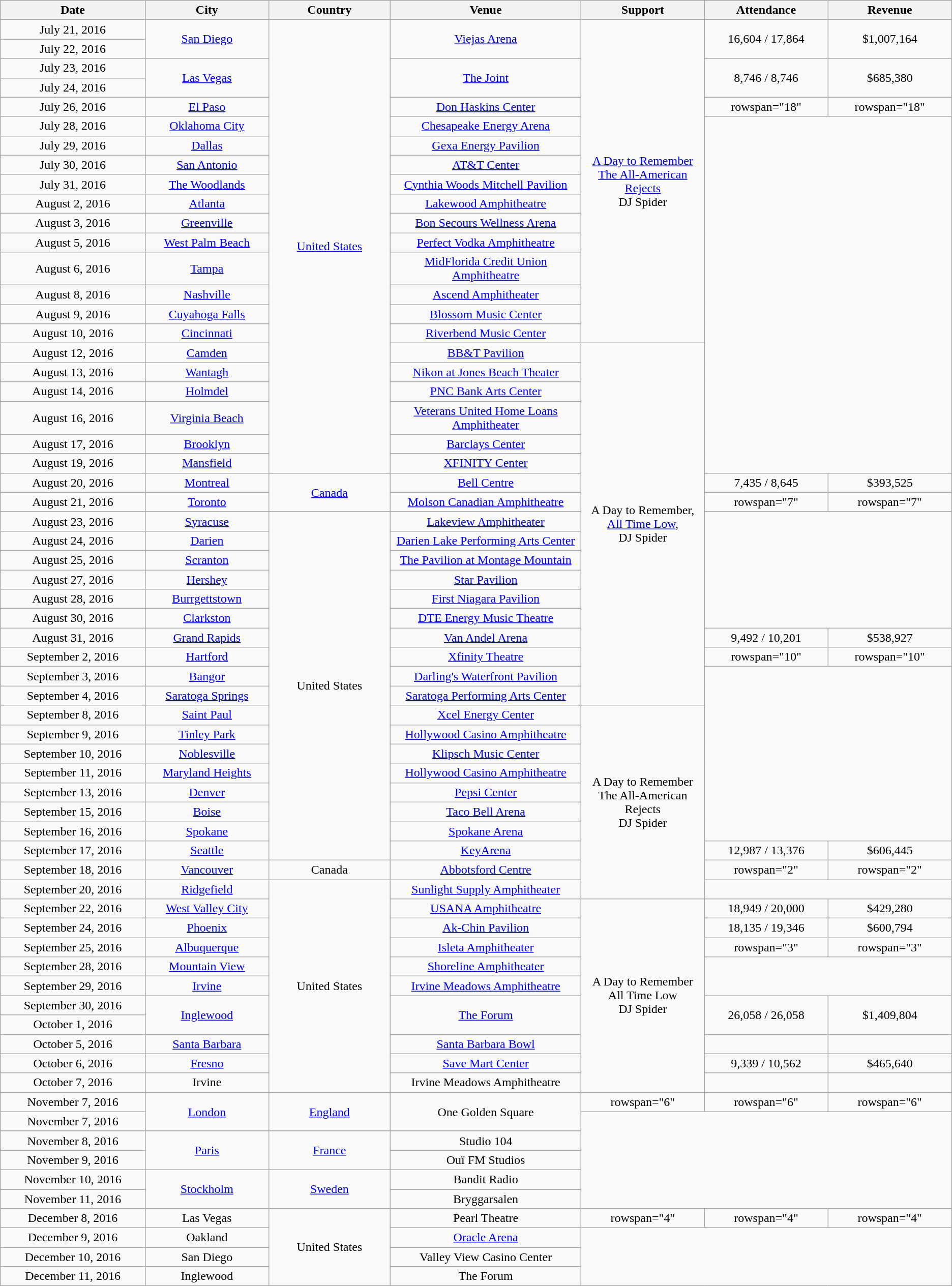<table class="wikitable plainrowheaders" style="text-align:center;">
<tr>
<th scope="col" style="width:12em;">Date</th>
<th scope="col" style="width:10em;">City</th>
<th scope="col" style="width:10em;">Country</th>
<th scope="col" style="width:16em;">Venue</th>
<th scope="col" style="width:10em;">Support</th>
<th scope="col" style="width:10em;">Attendance</th>
<th scope="col" style="width:10em;">Revenue</th>
</tr>
<tr>
<td>July 21, 2016</td>
<td rowspan="2"><a href='#'>San Diego</a></td>
<td rowspan="22"><a href='#'>United States</a></td>
<td rowspan="2"><a href='#'>Viejas Arena</a></td>
<td rowspan="16"><a href='#'>A Day to Remember</a><br><a href='#'>The All-American Rejects</a><br>DJ Spider</td>
<td rowspan="2">16,604 / 17,864</td>
<td rowspan="2">$1,007,164</td>
</tr>
<tr>
<td>July 22, 2016</td>
</tr>
<tr>
<td>July 23, 2016</td>
<td rowspan="2"><a href='#'>Las Vegas</a></td>
<td rowspan="2"><a href='#'>The Joint</a></td>
<td rowspan="2">8,746 / 8,746</td>
<td rowspan="2">$685,380</td>
</tr>
<tr>
<td>July 24, 2016</td>
</tr>
<tr>
<td>July 26, 2016</td>
<td><a href='#'>El Paso</a></td>
<td><a href='#'>Don Haskins Center</a></td>
<td>rowspan="18" </td>
<td>rowspan="18" </td>
</tr>
<tr>
<td>July 28, 2016</td>
<td><a href='#'>Oklahoma City</a></td>
<td><a href='#'>Chesapeake Energy Arena</a></td>
</tr>
<tr>
<td>July 29, 2016</td>
<td><a href='#'>Dallas</a></td>
<td><a href='#'>Gexa Energy Pavilion</a></td>
</tr>
<tr>
<td>July 30, 2016</td>
<td><a href='#'>San Antonio</a></td>
<td><a href='#'>AT&T Center</a></td>
</tr>
<tr>
<td>July 31, 2016</td>
<td><a href='#'>The Woodlands</a></td>
<td><a href='#'>Cynthia Woods Mitchell Pavilion</a></td>
</tr>
<tr>
<td>August 2, 2016</td>
<td><a href='#'>Atlanta</a></td>
<td><a href='#'>Lakewood Amphitheatre</a></td>
</tr>
<tr>
<td>August 3, 2016</td>
<td><a href='#'>Greenville</a></td>
<td><a href='#'>Bon Secours Wellness Arena</a></td>
</tr>
<tr>
<td>August 5, 2016</td>
<td><a href='#'>West Palm Beach</a></td>
<td><a href='#'>Perfect Vodka Amphitheatre</a></td>
</tr>
<tr>
<td>August 6, 2016</td>
<td><a href='#'>Tampa</a></td>
<td><a href='#'>MidFlorida Credit Union Amphitheatre</a></td>
</tr>
<tr>
<td>August 8, 2016</td>
<td><a href='#'>Nashville</a></td>
<td><a href='#'>Ascend Amphitheater</a></td>
</tr>
<tr>
<td>August 9, 2016</td>
<td><a href='#'>Cuyahoga Falls</a></td>
<td><a href='#'>Blossom Music Center</a></td>
</tr>
<tr>
<td>August 10, 2016</td>
<td><a href='#'>Cincinnati</a></td>
<td><a href='#'>Riverbend Music Center</a></td>
</tr>
<tr>
<td>August 12, 2016</td>
<td><a href='#'>Camden</a></td>
<td><a href='#'>BB&T Pavilion</a></td>
<td rowspan="18">A Day to Remember,<br><a href='#'>All Time Low</a>,<br>DJ Spider</td>
</tr>
<tr>
<td>August 13, 2016</td>
<td><a href='#'>Wantagh</a></td>
<td><a href='#'>Nikon at Jones Beach Theater</a></td>
</tr>
<tr>
<td>August 14, 2016</td>
<td><a href='#'>Holmdel</a></td>
<td><a href='#'>PNC Bank Arts Center</a></td>
</tr>
<tr>
<td>August 16, 2016</td>
<td><a href='#'>Virginia Beach</a></td>
<td><a href='#'>Veterans United Home Loans Amphitheater</a></td>
</tr>
<tr>
<td>August 17, 2016</td>
<td><a href='#'>Brooklyn</a></td>
<td><a href='#'>Barclays Center</a></td>
</tr>
<tr>
<td>August 19, 2016</td>
<td><a href='#'>Mansfield</a></td>
<td><a href='#'>XFINITY Center</a></td>
</tr>
<tr>
<td>August 20, 2016</td>
<td><a href='#'>Montreal</a></td>
<td rowspan="2"><a href='#'>Canada</a></td>
<td><a href='#'>Bell Centre</a></td>
<td>7,435 / 8,645</td>
<td>$393,525</td>
</tr>
<tr>
<td>August 21, 2016</td>
<td><a href='#'>Toronto</a></td>
<td><a href='#'>Molson Canadian Amphitheatre</a></td>
<td>rowspan="7" </td>
<td>rowspan="7" </td>
</tr>
<tr>
<td>August 23, 2016</td>
<td><a href='#'>Syracuse</a></td>
<td rowspan="18">United States</td>
<td><a href='#'>Lakeview Amphitheater</a></td>
</tr>
<tr>
<td>August 24, 2016</td>
<td><a href='#'>Darien</a></td>
<td><a href='#'>Darien Lake Performing Arts Center</a></td>
</tr>
<tr>
<td>August 25, 2016</td>
<td><a href='#'>Scranton</a></td>
<td><a href='#'>The Pavilion at Montage Mountain</a></td>
</tr>
<tr>
<td>August 27, 2016</td>
<td><a href='#'>Hershey</a></td>
<td><a href='#'>Star Pavilion</a></td>
</tr>
<tr>
<td>August 28, 2016</td>
<td><a href='#'>Burrgettstown</a></td>
<td><a href='#'>First Niagara Pavilion</a></td>
</tr>
<tr>
<td>August 30, 2016</td>
<td><a href='#'>Clarkston</a></td>
<td><a href='#'>DTE Energy Music Theatre</a></td>
</tr>
<tr>
<td>August 31, 2016</td>
<td><a href='#'>Grand Rapids</a></td>
<td><a href='#'>Van Andel Arena</a></td>
<td>9,492 / 10,201</td>
<td>$538,927</td>
</tr>
<tr>
<td>September 2, 2016</td>
<td><a href='#'>Hartford</a></td>
<td><a href='#'>Xfinity Theatre</a></td>
<td>rowspan="10" </td>
<td>rowspan="10" </td>
</tr>
<tr>
<td>September 3, 2016</td>
<td><a href='#'>Bangor</a></td>
<td><a href='#'>Darling's Waterfront Pavilion</a></td>
</tr>
<tr>
<td>September 4, 2016</td>
<td><a href='#'>Saratoga Springs</a></td>
<td><a href='#'>Saratoga Performing Arts Center</a></td>
</tr>
<tr>
<td>September 8, 2016</td>
<td><a href='#'>Saint Paul</a></td>
<td><a href='#'>Xcel Energy Center</a></td>
<td rowspan="10">A Day to Remember<br>The All-American Rejects<br>DJ Spider</td>
</tr>
<tr>
<td>September 9, 2016</td>
<td><a href='#'>Tinley Park</a></td>
<td><a href='#'>Hollywood Casino Amphitheatre</a></td>
</tr>
<tr>
<td>September 10, 2016</td>
<td><a href='#'>Noblesville</a></td>
<td><a href='#'>Klipsch Music Center</a></td>
</tr>
<tr>
<td>September 11, 2016</td>
<td><a href='#'>Maryland Heights</a></td>
<td><a href='#'>Hollywood Casino Amphitheatre</a></td>
</tr>
<tr>
<td>September 13, 2016</td>
<td><a href='#'>Denver</a></td>
<td><a href='#'>Pepsi Center</a></td>
</tr>
<tr>
<td>September 15, 2016</td>
<td><a href='#'>Boise</a></td>
<td><a href='#'>Taco Bell Arena</a></td>
</tr>
<tr>
<td>September 16, 2016</td>
<td><a href='#'>Spokane</a></td>
<td><a href='#'>Spokane Arena</a></td>
</tr>
<tr>
<td>September 17, 2016</td>
<td><a href='#'>Seattle</a></td>
<td><a href='#'>KeyArena</a></td>
<td>12,987 / 13,376</td>
<td>$606,445</td>
</tr>
<tr>
<td>September 18, 2016</td>
<td><a href='#'>Vancouver</a></td>
<td>Canada</td>
<td><a href='#'>Abbotsford Centre</a></td>
<td>rowspan="2" </td>
<td>rowspan="2" </td>
</tr>
<tr>
<td>September 20, 2016</td>
<td><a href='#'>Ridgefield</a></td>
<td rowspan="11">United States</td>
<td><a href='#'>Sunlight Supply Amphitheater</a></td>
</tr>
<tr>
<td>September 22, 2016</td>
<td><a href='#'>West Valley City</a></td>
<td><a href='#'>USANA Amphitheatre</a></td>
<td rowspan="10">A Day to Remember<br>All Time Low<br>DJ Spider</td>
<td>18,949 / 20,000</td>
<td>$429,280</td>
</tr>
<tr>
<td>September 24, 2016</td>
<td><a href='#'>Phoenix</a></td>
<td><a href='#'>Ak-Chin Pavilion</a></td>
<td>18,135 / 19,346</td>
<td>$600,794</td>
</tr>
<tr>
<td>September 25, 2016</td>
<td><a href='#'>Albuquerque</a></td>
<td><a href='#'>Isleta Amphitheater</a></td>
<td>rowspan="3" </td>
<td>rowspan="3" </td>
</tr>
<tr>
<td>September 28, 2016</td>
<td><a href='#'>Mountain View</a></td>
<td><a href='#'>Shoreline Amphitheater</a></td>
</tr>
<tr>
<td>September 29, 2016</td>
<td><a href='#'>Irvine</a></td>
<td><a href='#'>Irvine Meadows Amphitheatre</a></td>
</tr>
<tr>
<td>September 30, 2016</td>
<td rowspan="2"><a href='#'>Inglewood</a></td>
<td rowspan="2"><a href='#'>The Forum</a></td>
<td rowspan="2">26,058 / 26,058</td>
<td rowspan="2">$1,409,804</td>
</tr>
<tr>
<td>October 1, 2016</td>
</tr>
<tr>
<td>October 5, 2016</td>
<td><a href='#'>Santa Barbara</a></td>
<td><a href='#'>Santa Barbara Bowl</a></td>
<td></td>
<td></td>
</tr>
<tr>
<td>October 6, 2016</td>
<td><a href='#'>Fresno</a></td>
<td><a href='#'>Save Mart Center</a></td>
<td>9,339 / 10,562</td>
<td>$465,640</td>
</tr>
<tr>
<td>October 7, 2016</td>
<td>Irvine</td>
<td>Irvine Meadows Amphitheatre</td>
<td></td>
<td></td>
</tr>
<tr>
<td>November 7, 2016</td>
<td rowspan="2"><a href='#'>London</a></td>
<td rowspan="2"><a href='#'>England</a></td>
<td rowspan="2">One Golden Square</td>
<td>rowspan="6" </td>
<td>rowspan="6" </td>
<td>rowspan="6" </td>
</tr>
<tr>
<td>November 7, 2016</td>
</tr>
<tr>
<td>November 8, 2016</td>
<td rowspan="2"><a href='#'>Paris</a></td>
<td rowspan="2"><a href='#'>France</a></td>
<td>Studio 104</td>
</tr>
<tr>
<td>November 9, 2016</td>
<td>Ouï FM Studios</td>
</tr>
<tr>
<td>November 10, 2016</td>
<td rowspan="2"><a href='#'>Stockholm</a></td>
<td rowspan="2"><a href='#'>Sweden</a></td>
<td>Bandit Radio</td>
</tr>
<tr>
<td>November 11, 2016</td>
<td>Bryggarsalen</td>
</tr>
<tr>
<td>December 8, 2016</td>
<td>Las Vegas</td>
<td rowspan="4">United States</td>
<td>Pearl Theatre</td>
<td>rowspan="4" </td>
<td>rowspan="4" </td>
<td>rowspan="4" </td>
</tr>
<tr>
<td>December 9, 2016</td>
<td>Oakland</td>
<td><a href='#'>Oracle Arena</a></td>
</tr>
<tr>
<td>December 10, 2016</td>
<td>San Diego</td>
<td>Valley View Casino Center</td>
</tr>
<tr>
<td>December 11, 2016</td>
<td>Inglewood</td>
<td>The Forum</td>
</tr>
</table>
